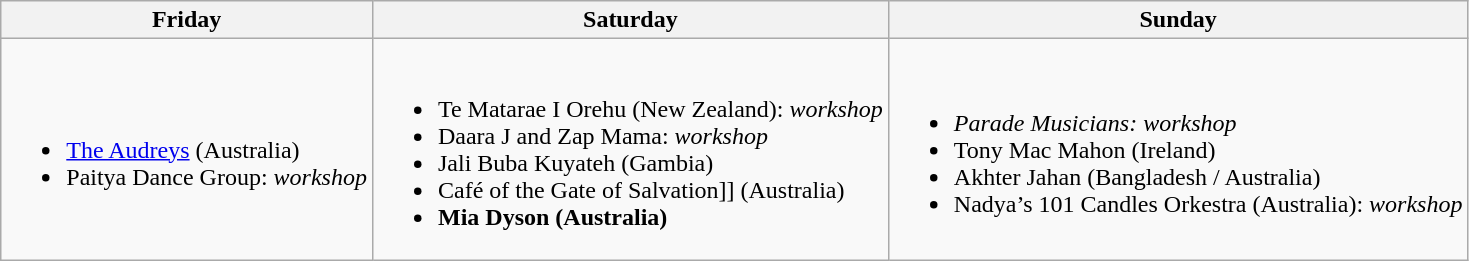<table class="wikitable">
<tr>
<th>Friday</th>
<th>Saturday</th>
<th>Sunday</th>
</tr>
<tr>
<td><br><ul><li><a href='#'>The Audreys</a> (Australia)</li><li>Paitya Dance Group: <em>workshop</em></li></ul></td>
<td><br><ul><li>Te Matarae I Orehu (New Zealand): <em>workshop</em></li><li>Daara J and Zap Mama: <em>workshop</em></li><li>Jali Buba Kuyateh (Gambia)</li><li>Café of the Gate of Salvation]] (Australia)</li><li><strong>Mia Dyson (Australia)</strong></li></ul></td>
<td><br><ul><li><em>Parade Musicians: workshop</em></li><li>Tony Mac Mahon (Ireland)</li><li>Akhter Jahan (Bangladesh / Australia)</li><li>Nadya’s 101 Candles Orkestra (Australia): <em>workshop</em></li></ul></td>
</tr>
</table>
